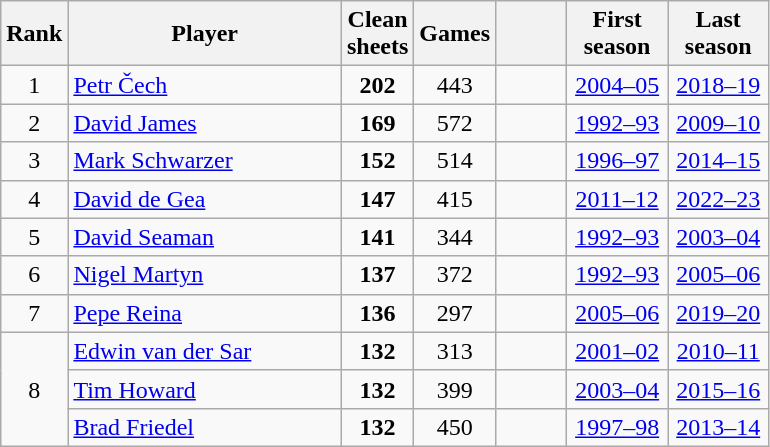<table class="wikitable sortable nowrap" style="text-align: center">
<tr>
<th>Rank</th>
<th style="width:175px">Player</th>
<th>Clean <br> sheets</th>
<th>Games</th>
<th style="width:40px"></th>
<th style="width:60px">First season</th>
<th style="width:60px">Last season</th>
</tr>
<tr>
<td>1</td>
<td style="text-align:left"> <a href='#'>Petr Čech</a></td>
<td><strong>202</strong></td>
<td>443</td>
<td></td>
<td><a href='#'>2004–05</a></td>
<td><a href='#'>2018–19</a></td>
</tr>
<tr>
<td>2</td>
<td style="text-align:left"> <a href='#'>David James</a></td>
<td><strong>169</strong></td>
<td>572</td>
<td></td>
<td><a href='#'>1992–93</a></td>
<td><a href='#'>2009–10</a></td>
</tr>
<tr>
<td>3</td>
<td style="text-align:left"> <a href='#'>Mark Schwarzer</a></td>
<td><strong>152</strong></td>
<td>514</td>
<td></td>
<td><a href='#'>1996–97</a></td>
<td><a href='#'>2014–15</a></td>
</tr>
<tr>
<td>4</td>
<td style="text-align:left"> <a href='#'>David de Gea</a></td>
<td><strong>147</strong></td>
<td>415</td>
<td></td>
<td><a href='#'>2011–12</a></td>
<td><a href='#'>2022–23</a></td>
</tr>
<tr>
<td>5</td>
<td style="text-align:left"> <a href='#'>David Seaman</a></td>
<td><strong>141</strong></td>
<td>344</td>
<td></td>
<td><a href='#'>1992–93</a></td>
<td><a href='#'>2003–04</a></td>
</tr>
<tr>
<td>6</td>
<td style="text-align:left"> <a href='#'>Nigel Martyn</a></td>
<td><strong>137</strong></td>
<td>372</td>
<td></td>
<td><a href='#'>1992–93</a></td>
<td><a href='#'>2005–06</a></td>
</tr>
<tr>
<td>7</td>
<td style="text-align:left"> <a href='#'>Pepe Reina</a></td>
<td><strong>136</strong></td>
<td>297</td>
<td></td>
<td><a href='#'>2005–06</a></td>
<td><a href='#'>2019–20</a></td>
</tr>
<tr>
<td rowspan="3">8</td>
<td style="text-align:left"> <a href='#'>Edwin van der Sar</a></td>
<td><strong>132</strong></td>
<td>313</td>
<td></td>
<td><a href='#'>2001–02</a></td>
<td><a href='#'>2010–11</a></td>
</tr>
<tr>
<td style="text-align:left"> <a href='#'>Tim Howard</a></td>
<td><strong>132</strong></td>
<td>399</td>
<td></td>
<td><a href='#'>2003–04</a></td>
<td><a href='#'>2015–16</a></td>
</tr>
<tr>
<td style="text-align:left"> <a href='#'>Brad Friedel</a></td>
<td><strong>132</strong></td>
<td>450</td>
<td></td>
<td><a href='#'>1997–98</a></td>
<td><a href='#'>2013–14</a></td>
</tr>
</table>
